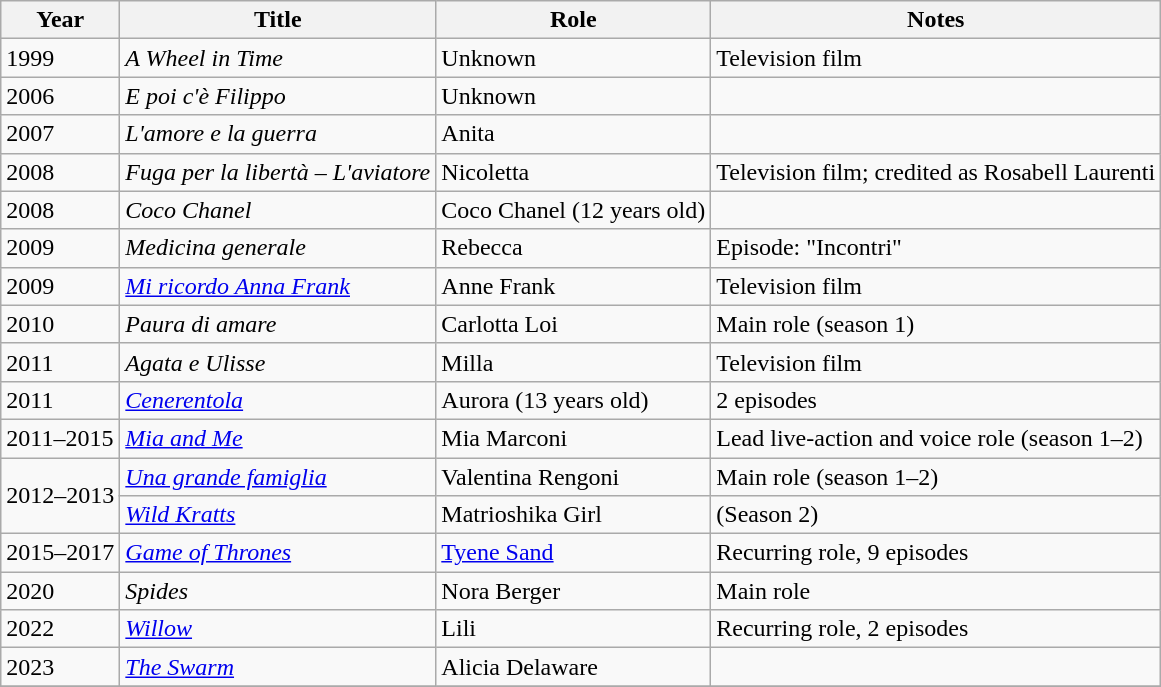<table class="wikitable">
<tr>
<th>Year</th>
<th>Title</th>
<th>Role</th>
<th>Notes</th>
</tr>
<tr>
<td>1999</td>
<td><em>A Wheel in Time</em></td>
<td>Unknown</td>
<td>Television film</td>
</tr>
<tr>
<td>2006</td>
<td><em>E poi c'è Filippo</em></td>
<td>Unknown</td>
<td></td>
</tr>
<tr>
<td>2007</td>
<td><em>L'amore e la guerra</em></td>
<td>Anita</td>
<td></td>
</tr>
<tr>
<td>2008</td>
<td><em>Fuga per la libertà – L'aviatore</em></td>
<td>Nicoletta</td>
<td>Television film; credited as Rosabell Laurenti</td>
</tr>
<tr>
<td>2008</td>
<td><em>Coco Chanel</em></td>
<td>Coco Chanel (12 years old)</td>
<td></td>
</tr>
<tr>
<td>2009</td>
<td><em>Medicina generale</em></td>
<td>Rebecca</td>
<td>Episode: "Incontri"</td>
</tr>
<tr>
<td>2009</td>
<td><em><a href='#'>Mi ricordo Anna Frank</a></em></td>
<td>Anne Frank</td>
<td>Television film</td>
</tr>
<tr>
<td>2010</td>
<td><em>Paura di amare</em></td>
<td>Carlotta Loi</td>
<td>Main role (season 1)</td>
</tr>
<tr>
<td>2011</td>
<td><em>Agata e Ulisse</em></td>
<td>Milla</td>
<td>Television film</td>
</tr>
<tr>
<td>2011</td>
<td><em><a href='#'>Cenerentola</a></em></td>
<td>Aurora (13 years old)</td>
<td>2 episodes</td>
</tr>
<tr>
<td>2011–2015</td>
<td><em><a href='#'>Mia and Me</a></em></td>
<td>Mia Marconi</td>
<td>Lead live-action and voice role (season 1–2)</td>
</tr>
<tr>
<td rowspan=2>2012–2013</td>
<td><em><a href='#'>Una grande famiglia</a></em></td>
<td>Valentina Rengoni</td>
<td>Main role (season 1–2)</td>
</tr>
<tr>
<td><em><a href='#'>Wild Kratts</a></em></td>
<td>Matrioshika Girl</td>
<td>(Season 2)</td>
</tr>
<tr>
<td>2015–2017</td>
<td><em><a href='#'>Game of Thrones</a></em></td>
<td><a href='#'>Tyene Sand</a></td>
<td>Recurring role, 9 episodes</td>
</tr>
<tr>
<td>2020</td>
<td><em>Spides</em></td>
<td>Nora Berger</td>
<td>Main role</td>
</tr>
<tr>
<td>2022</td>
<td><a href='#'><em>Willow</em></a></td>
<td>Lili</td>
<td>Recurring role, 2 episodes</td>
</tr>
<tr>
<td>2023</td>
<td><em><a href='#'>The Swarm</a></em></td>
<td>Alicia Delaware</td>
<td></td>
</tr>
<tr>
</tr>
</table>
